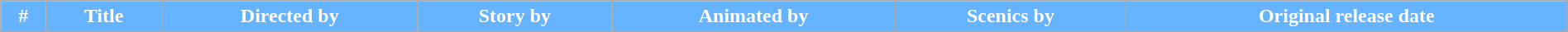<table class="wikitable plainrowheaders" style="width:100%; margin:auto;">
<tr>
<th style="background-color:#66B3FF; color:white;">#</th>
<th style="background-color:#66B3FF; color:white;">Title</th>
<th style="background-color:#66B3FF; color:white;">Directed by</th>
<th style="background-color:#66B3FF; color:white;">Story by</th>
<th style="background-color:#66B3FF; color:white;">Animated by</th>
<th style="background-color:#66B3FF; color:white;">Scenics by</th>
<th style="background-color:#66B3FF; color:white;">Original release date</th>
</tr>
<tr>
</tr>
</table>
